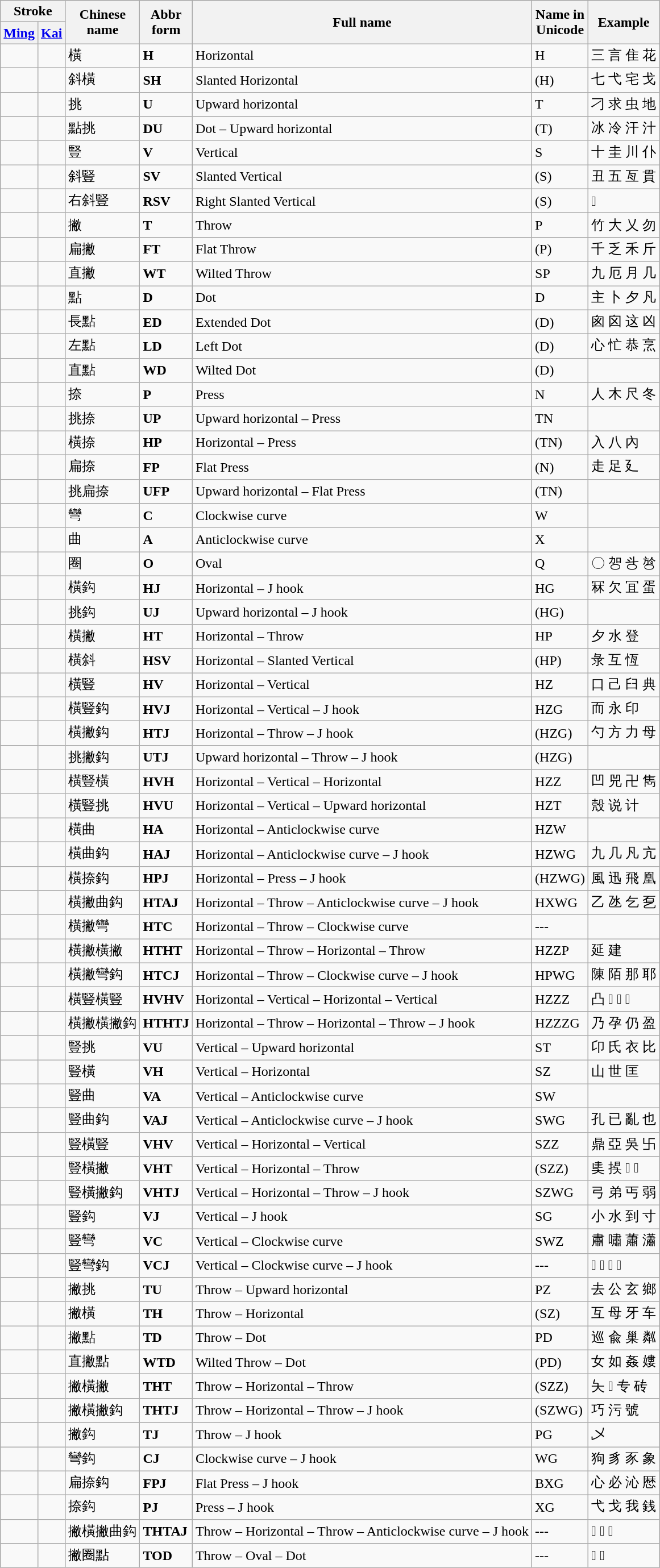<table class="wikitable">
<tr>
<th colspan=2>Stroke</th>
<th rowspan=2>Chinese<br>name</th>
<th rowspan=2>Abbr<br>form</th>
<th rowspan=2>Full name</th>
<th rowspan=2>Name in<br>Unicode</th>
<th rowspan=2>Example</th>
</tr>
<tr>
<th><a href='#'>Ming</a></th>
<th><a href='#'>Kai</a></th>
</tr>
<tr>
<td></td>
<td></td>
<td>橫</td>
<td><strong>H</strong></td>
<td>Horizontal</td>
<td>H</td>
<td>三 言 隹 花</td>
</tr>
<tr>
<td></td>
<td></td>
<td>斜橫</td>
<td><strong>SH</strong></td>
<td>Slanted Horizontal</td>
<td>(H)</td>
<td>七 弋 宅 戈</td>
</tr>
<tr>
<td></td>
<td></td>
<td>挑</td>
<td><strong>U</strong></td>
<td>Upward horizontal</td>
<td>T</td>
<td>刁 求 虫 地</td>
</tr>
<tr>
<td></td>
<td></td>
<td>點挑</td>
<td><strong>DU</strong></td>
<td>Dot – Upward horizontal</td>
<td>(T)</td>
<td>冰 冷 汗 汁</td>
</tr>
<tr>
<td></td>
<td></td>
<td>豎</td>
<td><strong>V</strong></td>
<td>Vertical</td>
<td>S</td>
<td>十 圭 川 仆</td>
</tr>
<tr>
<td></td>
<td></td>
<td>斜豎</td>
<td><strong>SV</strong></td>
<td>Slanted Vertical</td>
<td>(S)</td>
<td>丑 五 亙 貫</td>
</tr>
<tr>
<td></td>
<td></td>
<td>右斜豎</td>
<td><strong>RSV</strong></td>
<td>Right Slanted Vertical</td>
<td>(S)</td>
<td>𠙴</td>
</tr>
<tr>
<td></td>
<td></td>
<td>撇</td>
<td><strong>T</strong></td>
<td>Throw</td>
<td>P</td>
<td>竹 大 乂 勿</td>
</tr>
<tr>
<td></td>
<td></td>
<td>扁撇</td>
<td><strong>FT</strong></td>
<td>Flat Throw</td>
<td>(P)</td>
<td>千 乏 禾 斤</td>
</tr>
<tr>
<td></td>
<td></td>
<td>直撇</td>
<td><strong>WT</strong></td>
<td>Wilted Throw</td>
<td>SP</td>
<td>九 厄 月 几</td>
</tr>
<tr>
<td></td>
<td></td>
<td>點</td>
<td><strong>D</strong></td>
<td>Dot</td>
<td>D</td>
<td>主 卜 夕 凡</td>
</tr>
<tr>
<td></td>
<td></td>
<td>長點</td>
<td><strong>ED</strong></td>
<td>Extended Dot</td>
<td>(D)</td>
<td>囪 囟 这 凶</td>
</tr>
<tr>
<td></td>
<td></td>
<td>左點</td>
<td><strong>LD</strong></td>
<td>Left Dot</td>
<td>(D)</td>
<td>心 忙 恭 烹</td>
</tr>
<tr>
<td></td>
<td></td>
<td>直點</td>
<td><strong>WD</strong></td>
<td>Wilted Dot</td>
<td>(D)</td>
<td>   </td>
</tr>
<tr>
<td></td>
<td></td>
<td>捺</td>
<td><strong>P</strong></td>
<td>Press</td>
<td>N</td>
<td>人 木 尺 冬</td>
</tr>
<tr>
<td></td>
<td></td>
<td>挑捺</td>
<td><strong>UP</strong></td>
<td>Upward horizontal – Press</td>
<td>TN</td>
<td>   </td>
</tr>
<tr>
<td></td>
<td></td>
<td>橫捺</td>
<td><strong>HP</strong></td>
<td>Horizontal – Press</td>
<td>(TN)</td>
<td>入 八 內 </td>
</tr>
<tr>
<td></td>
<td></td>
<td>扁捺</td>
<td><strong>FP</strong></td>
<td>Flat Press</td>
<td>(N)</td>
<td>走 足 廴 </td>
</tr>
<tr>
<td></td>
<td></td>
<td>挑扁捺</td>
<td><strong>UFP</strong></td>
<td>Upward horizontal – Flat Press</td>
<td>(TN)</td>
<td>   </td>
</tr>
<tr>
<td></td>
<td></td>
<td>彎</td>
<td><strong>C</strong></td>
<td>Clockwise curve</td>
<td>W</td>
<td></td>
</tr>
<tr>
<td></td>
<td></td>
<td>曲</td>
<td><strong>A</strong></td>
<td>Anticlockwise curve</td>
<td>X</td>
<td></td>
</tr>
<tr>
<td></td>
<td></td>
<td>圈</td>
<td><strong>O</strong></td>
<td>Oval</td>
<td>Q</td>
<td>〇 㔔 㪳 㫈</td>
</tr>
<tr>
<td></td>
<td></td>
<td>橫鈎</td>
<td><strong>HJ</strong></td>
<td>Horizontal – J hook</td>
<td>HG</td>
<td>冧 欠 冝 蛋</td>
</tr>
<tr>
<td></td>
<td></td>
<td>挑鈎</td>
<td><strong>UJ</strong></td>
<td>Upward horizontal – J hook</td>
<td>(HG)</td>
<td>   </td>
</tr>
<tr>
<td></td>
<td></td>
<td>橫撇</td>
<td><strong>HT</strong></td>
<td>Horizontal – Throw</td>
<td>HP</td>
<td>夕 水 登 </td>
</tr>
<tr>
<td></td>
<td></td>
<td>橫斜</td>
<td><strong>HSV</strong></td>
<td>Horizontal – Slanted Vertical</td>
<td>(HP)</td>
<td> 彔 互 恆</td>
</tr>
<tr>
<td></td>
<td></td>
<td>橫豎</td>
<td><strong>HV</strong></td>
<td>Horizontal – Vertical</td>
<td>HZ</td>
<td>口 己 臼 典</td>
</tr>
<tr>
<td></td>
<td></td>
<td>橫豎鈎</td>
<td><strong>HVJ</strong></td>
<td>Horizontal – Vertical – J hook</td>
<td>HZG</td>
<td>而 永 印 </td>
</tr>
<tr>
<td></td>
<td></td>
<td>橫撇鈎</td>
<td><strong>HTJ</strong></td>
<td>Horizontal – Throw – J hook</td>
<td>(HZG)</td>
<td>勺 方 力 母</td>
</tr>
<tr>
<td></td>
<td></td>
<td>挑撇鈎</td>
<td><strong>UTJ</strong></td>
<td>Upward horizontal – Throw – J hook</td>
<td>(HZG)</td>
<td>   </td>
</tr>
<tr>
<td></td>
<td></td>
<td>橫豎橫</td>
<td><strong>HVH</strong></td>
<td>Horizontal – Vertical – Horizontal</td>
<td>HZZ</td>
<td>凹 兕 卍 雋</td>
</tr>
<tr>
<td></td>
<td></td>
<td>橫豎挑</td>
<td><strong>HVU</strong></td>
<td>Horizontal – Vertical – Upward horizontal</td>
<td>HZT</td>
<td>殼  说 计</td>
</tr>
<tr>
<td></td>
<td></td>
<td>橫曲</td>
<td><strong>HA</strong></td>
<td>Horizontal – Anticlockwise curve</td>
<td>HZW</td>
<td>   </td>
</tr>
<tr>
<td></td>
<td></td>
<td>橫曲鈎</td>
<td><strong>HAJ</strong></td>
<td>Horizontal – Anticlockwise curve – J hook</td>
<td>HZWG</td>
<td>九 几 凡 亢</td>
</tr>
<tr>
<td></td>
<td></td>
<td>橫捺鈎</td>
<td><strong>HPJ</strong></td>
<td>Horizontal – Press – J hook</td>
<td>(HZWG)</td>
<td>風 迅 飛 凰</td>
</tr>
<tr>
<td></td>
<td></td>
<td>橫撇曲鈎</td>
<td><strong>HTAJ</strong></td>
<td>Horizontal – Throw – Anticlockwise curve – J hook</td>
<td>HXWG</td>
<td>乙 氹 乞 乭</td>
</tr>
<tr>
<td></td>
<td></td>
<td>橫撇彎</td>
<td><strong>HTC</strong></td>
<td>Horizontal – Throw – Clockwise curve</td>
<td>---</td>
<td>   </td>
</tr>
<tr>
<td></td>
<td></td>
<td>橫撇橫撇</td>
<td><strong>HTHT</strong></td>
<td>Horizontal – Throw – Horizontal – Throw</td>
<td>HZZP</td>
<td>延 建  </td>
</tr>
<tr>
<td></td>
<td></td>
<td>橫撇彎鈎</td>
<td><strong>HTCJ</strong></td>
<td>Horizontal – Throw – Clockwise curve – J hook</td>
<td>HPWG</td>
<td>陳 陌 那 耶</td>
</tr>
<tr>
<td></td>
<td></td>
<td>橫豎橫豎</td>
<td><strong>HVHV</strong></td>
<td>Horizontal – Vertical – Horizontal – Vertical</td>
<td>HZZZ</td>
<td>凸 𡸭 𠱂 𢫋</td>
</tr>
<tr>
<td></td>
<td></td>
<td>橫撇橫撇鈎</td>
<td><strong>HTHTJ</strong></td>
<td>Horizontal – Throw – Horizontal – Throw – J hook</td>
<td>HZZZG</td>
<td>乃 孕 仍 盈</td>
</tr>
<tr>
<td></td>
<td></td>
<td>豎挑</td>
<td><strong>VU</strong></td>
<td>Vertical – Upward horizontal</td>
<td>ST</td>
<td>卬 氏 衣 比</td>
</tr>
<tr>
<td></td>
<td></td>
<td>豎橫</td>
<td><strong>VH</strong></td>
<td>Vertical – Horizontal</td>
<td>SZ</td>
<td>山 世 匡 </td>
</tr>
<tr>
<td></td>
<td></td>
<td>豎曲</td>
<td><strong>VA</strong></td>
<td>Vertical – Anticlockwise curve</td>
<td>SW</td>
<td>   </td>
</tr>
<tr>
<td></td>
<td></td>
<td>豎曲鈎</td>
<td><strong>VAJ</strong></td>
<td>Vertical – Anticlockwise curve – J hook</td>
<td>SWG</td>
<td>孔 已 亂 也</td>
</tr>
<tr>
<td></td>
<td></td>
<td>豎橫豎</td>
<td><strong>VHV</strong></td>
<td>Vertical – Horizontal – Vertical</td>
<td>SZZ</td>
<td>鼎 亞 吳 卐</td>
</tr>
<tr>
<td></td>
<td></td>
<td>豎橫撇</td>
<td><strong>VHT</strong></td>
<td>Vertical – Horizontal – Throw</td>
<td>(SZZ)</td>
<td>奊 捑 𠱐 𧦮</td>
</tr>
<tr>
<td></td>
<td></td>
<td>豎橫撇鈎</td>
<td><strong>VHTJ</strong></td>
<td>Vertical – Horizontal – Throw – J hook</td>
<td>SZWG</td>
<td>弓 弟 丐 弱</td>
</tr>
<tr>
<td></td>
<td></td>
<td>豎鈎</td>
<td><strong>VJ</strong></td>
<td>Vertical – J hook</td>
<td>SG</td>
<td>小 水 到 寸</td>
</tr>
<tr>
<td></td>
<td></td>
<td>豎彎</td>
<td><strong>VC</strong></td>
<td>Vertical – Clockwise curve</td>
<td>SWZ</td>
<td>肅 嘯 蕭 瀟</td>
</tr>
<tr>
<td></td>
<td></td>
<td>豎彎鈎</td>
<td><strong>VCJ</strong></td>
<td>Vertical – Clockwise curve – J hook</td>
<td>---</td>
<td>𨙨 𨛜 𨞠 𨞰</td>
</tr>
<tr>
<td></td>
<td></td>
<td>撇挑</td>
<td><strong>TU</strong></td>
<td>Throw – Upward horizontal</td>
<td>PZ</td>
<td>去 公 玄 鄉</td>
</tr>
<tr>
<td></td>
<td></td>
<td>撇橫</td>
<td><strong>TH</strong></td>
<td>Throw – Horizontal</td>
<td>(SZ)</td>
<td>互 母 牙 车</td>
</tr>
<tr>
<td></td>
<td></td>
<td>撇點</td>
<td><strong>TD</strong></td>
<td>Throw – Dot</td>
<td>PD</td>
<td>巡 兪 巢 粼</td>
</tr>
<tr>
<td></td>
<td></td>
<td>直撇點</td>
<td><strong>WTD</strong></td>
<td>Wilted Throw – Dot</td>
<td>(PD)</td>
<td>女 如 姦 㜢</td>
</tr>
<tr>
<td></td>
<td></td>
<td>撇橫撇</td>
<td><strong>THT</strong></td>
<td>Throw – Horizontal – Throw</td>
<td>(SZZ)</td>
<td>夨 𠨮 专 砖</td>
</tr>
<tr>
<td></td>
<td></td>
<td>撇橫撇鈎</td>
<td><strong>THTJ</strong></td>
<td>Throw – Horizontal – Throw – J hook</td>
<td>(SZWG)</td>
<td>巧  污 號</td>
</tr>
<tr>
<td></td>
<td></td>
<td>撇鈎</td>
<td><strong>TJ</strong></td>
<td>Throw – J hook</td>
<td>PG</td>
<td>乄</td>
</tr>
<tr>
<td></td>
<td></td>
<td>彎鈎</td>
<td><strong>CJ</strong></td>
<td>Clockwise curve – J hook</td>
<td>WG</td>
<td>狗 豸 豕 象</td>
</tr>
<tr>
<td></td>
<td></td>
<td>扁捺鈎</td>
<td><strong>FPJ</strong></td>
<td>Flat Press – J hook</td>
<td>BXG</td>
<td>心 必 沁 厯</td>
</tr>
<tr>
<td></td>
<td></td>
<td>捺鈎</td>
<td><strong>PJ</strong></td>
<td>Press – J hook</td>
<td>XG</td>
<td>弋 戈 我 銭</td>
</tr>
<tr>
<td></td>
<td></td>
<td>撇橫撇曲鈎</td>
<td><strong>THTAJ</strong></td>
<td>Throw – Horizontal – Throw – Anticlockwise curve – J hook</td>
<td>---</td>
<td>𠃉 𦲳 𦴱 </td>
</tr>
<tr>
<td></td>
<td></td>
<td>撇圈點</td>
<td><strong>TOD</strong></td>
<td>Throw – Oval – Dot</td>
<td>---</td>
<td>𡧑 𡆢</td>
</tr>
</table>
